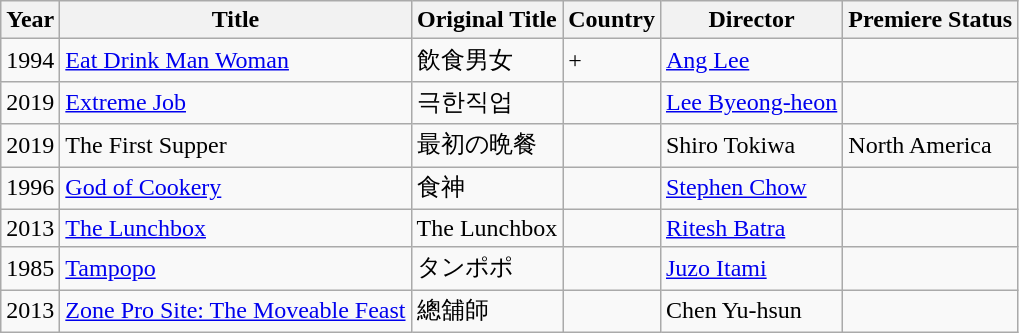<table class="wikitable">
<tr>
<th>Year</th>
<th>Title</th>
<th>Original Title</th>
<th>Country</th>
<th>Director</th>
<th>Premiere Status</th>
</tr>
<tr>
<td>1994</td>
<td><a href='#'>Eat Drink Man Woman</a></td>
<td>飲食男女</td>
<td> + </td>
<td><a href='#'>Ang Lee</a></td>
<td></td>
</tr>
<tr>
<td>2019</td>
<td><a href='#'>Extreme Job</a></td>
<td>극한직업</td>
<td></td>
<td><a href='#'>Lee Byeong-heon</a></td>
<td></td>
</tr>
<tr>
<td>2019</td>
<td>The First Supper</td>
<td>最初の晩餐</td>
<td></td>
<td>Shiro Tokiwa</td>
<td>North America</td>
</tr>
<tr>
<td>1996</td>
<td><a href='#'>God of Cookery</a></td>
<td>食神</td>
<td></td>
<td><a href='#'>Stephen Chow</a></td>
<td></td>
</tr>
<tr>
<td>2013</td>
<td><a href='#'>The Lunchbox</a></td>
<td>The Lunchbox</td>
<td></td>
<td><a href='#'>Ritesh Batra</a></td>
<td></td>
</tr>
<tr>
<td>1985</td>
<td><a href='#'>Tampopo</a></td>
<td>タンポポ</td>
<td></td>
<td><a href='#'>Juzo Itami</a></td>
<td></td>
</tr>
<tr>
<td>2013</td>
<td><a href='#'>Zone Pro Site: The Moveable Feast</a></td>
<td>總舖師</td>
<td></td>
<td>Chen Yu-hsun</td>
<td></td>
</tr>
</table>
